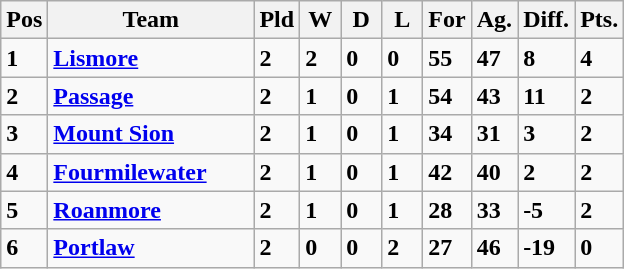<table class="wikitable" style="text-align: centre;">
<tr>
<th width=20>Pos</th>
<th width=130>Team</th>
<th width=20>Pld</th>
<th width=20>W</th>
<th width=20>D</th>
<th width=20>L</th>
<th width=20>For</th>
<th width=20>Ag.</th>
<th width=20>Diff.</th>
<th width=20>Pts.</th>
</tr>
<tr>
<td><strong>1</strong></td>
<td align=left><strong> <a href='#'>Lismore</a> </strong></td>
<td><strong>2</strong></td>
<td><strong>2</strong></td>
<td><strong>0</strong></td>
<td><strong>0</strong></td>
<td><strong>55</strong></td>
<td><strong>47</strong></td>
<td><strong>8</strong></td>
<td><strong>4</strong></td>
</tr>
<tr>
<td><strong>2</strong></td>
<td align=left><strong> <a href='#'>Passage</a> </strong></td>
<td><strong>2</strong></td>
<td><strong>1</strong></td>
<td><strong>0</strong></td>
<td><strong>1</strong></td>
<td><strong>54</strong></td>
<td><strong>43</strong></td>
<td><strong>11</strong></td>
<td><strong>2</strong></td>
</tr>
<tr>
<td><strong>3</strong></td>
<td align=left><strong> <a href='#'>Mount Sion</a> </strong></td>
<td><strong>2</strong></td>
<td><strong>1</strong></td>
<td><strong>0</strong></td>
<td><strong>1</strong></td>
<td><strong>34</strong></td>
<td><strong>31</strong></td>
<td><strong>3</strong></td>
<td><strong>2</strong></td>
</tr>
<tr>
<td><strong>4</strong></td>
<td align=left><strong> <a href='#'>Fourmilewater</a> </strong></td>
<td><strong>2</strong></td>
<td><strong>1</strong></td>
<td><strong>0</strong></td>
<td><strong>1</strong></td>
<td><strong>42</strong></td>
<td><strong>40</strong></td>
<td><strong>2</strong></td>
<td><strong>2</strong></td>
</tr>
<tr style>
<td><strong>5</strong></td>
<td align=left><strong> <a href='#'>Roanmore</a> </strong></td>
<td><strong>2</strong></td>
<td><strong>1</strong></td>
<td><strong>0</strong></td>
<td><strong>1</strong></td>
<td><strong>28</strong></td>
<td><strong>33</strong></td>
<td><strong>-5</strong></td>
<td><strong>2</strong></td>
</tr>
<tr>
<td><strong>6</strong></td>
<td align=left><strong> <a href='#'>Portlaw</a> </strong></td>
<td><strong>2</strong></td>
<td><strong>0</strong></td>
<td><strong>0</strong></td>
<td><strong>2</strong></td>
<td><strong>27</strong></td>
<td><strong>46</strong></td>
<td><strong>-19</strong></td>
<td><strong>0</strong></td>
</tr>
</table>
